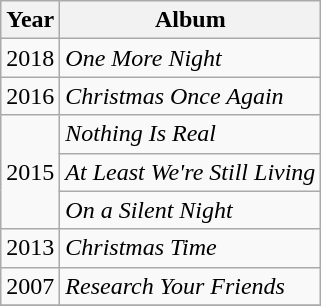<table class="wikitable">
<tr>
<th align'"center">Year</th>
<th align="center">Album</th>
</tr>
<tr>
<td align="center">2018</td>
<td align="left"><em>One More Night</em></td>
</tr>
<tr>
<td align="center">2016</td>
<td align="left"><em>Christmas Once Again</em></td>
</tr>
<tr>
<td align="center" rowspan=3>2015</td>
<td align="left"><em>Nothing Is Real</em></td>
</tr>
<tr>
<td align="left"><em>At Least We're Still Living</em></td>
</tr>
<tr>
<td align="left"><em>On a Silent Night</em></td>
</tr>
<tr>
<td align="center">2013</td>
<td align="left"><em>Christmas Time</em></td>
</tr>
<tr>
<td align="center">2007</td>
<td align="left"><em>Research Your Friends</em></td>
</tr>
<tr>
</tr>
</table>
